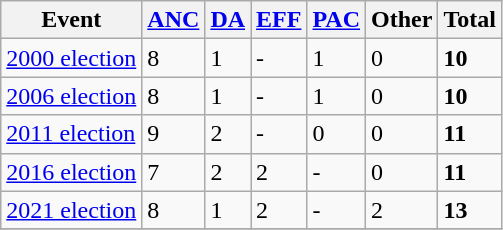<table class="wikitable">
<tr>
<th>Event</th>
<th><a href='#'>ANC</a></th>
<th><a href='#'>DA</a></th>
<th><a href='#'>EFF</a></th>
<th><a href='#'>PAC</a></th>
<th>Other</th>
<th>Total</th>
</tr>
<tr>
<td><a href='#'>2000 election</a></td>
<td>8</td>
<td>1</td>
<td>-</td>
<td>1</td>
<td>0</td>
<td><strong>10</strong></td>
</tr>
<tr>
<td><a href='#'>2006 election</a></td>
<td>8</td>
<td>1</td>
<td>-</td>
<td>1</td>
<td>0</td>
<td><strong>10</strong></td>
</tr>
<tr>
<td><a href='#'>2011 election</a></td>
<td>9</td>
<td>2</td>
<td>-</td>
<td>0</td>
<td>0</td>
<td><strong>11</strong></td>
</tr>
<tr>
<td><a href='#'>2016 election</a></td>
<td>7</td>
<td>2</td>
<td>2</td>
<td>-</td>
<td>0</td>
<td><strong>11</strong></td>
</tr>
<tr>
<td><a href='#'>2021 election</a></td>
<td>8</td>
<td>1</td>
<td>2</td>
<td>-</td>
<td>2</td>
<td><strong>13</strong></td>
</tr>
<tr>
</tr>
</table>
